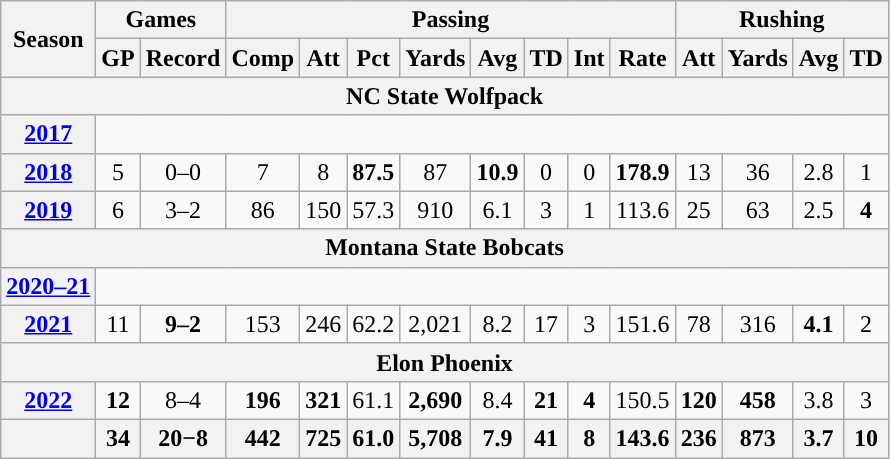<table class="wikitable" style="text-align:center;">
<tr>
<th rowspan="2">Season</th>
<th colspan="2">Games</th>
<th colspan="8">Passing</th>
<th colspan="4">Rushing</th>
</tr>
<tr>
<th>GP</th>
<th>Record</th>
<th>Comp</th>
<th>Att</th>
<th>Pct</th>
<th>Yards</th>
<th>Avg</th>
<th>TD</th>
<th>Int</th>
<th>Rate</th>
<th>Att</th>
<th>Yards</th>
<th>Avg</th>
<th>TD</th>
</tr>
<tr>
<th colspan="16">NC State Wolfpack</th>
</tr>
<tr>
<th><a href='#'>2017</a></th>
<td colspan="15"></td>
</tr>
<tr>
<th><a href='#'>2018</a></th>
<td>5</td>
<td>0–0</td>
<td>7</td>
<td>8</td>
<td><strong>87.5</strong></td>
<td>87</td>
<td><strong>10.9</strong></td>
<td>0</td>
<td>0</td>
<td><strong>178.9</strong></td>
<td>13</td>
<td>36</td>
<td>2.8</td>
<td>1</td>
</tr>
<tr>
<th><a href='#'>2019</a></th>
<td>6</td>
<td>3–2</td>
<td>86</td>
<td>150</td>
<td>57.3</td>
<td>910</td>
<td>6.1</td>
<td>3</td>
<td>1</td>
<td>113.6</td>
<td>25</td>
<td>63</td>
<td>2.5</td>
<td><strong>4</strong></td>
</tr>
<tr>
<th colspan="16">Montana State Bobcats</th>
</tr>
<tr>
<th><a href='#'>2020–21</a></th>
<td colspan="15"></td>
</tr>
<tr>
<th><a href='#'>2021</a></th>
<td>11</td>
<td><strong>9–2</strong></td>
<td>153</td>
<td>246</td>
<td>62.2</td>
<td>2,021</td>
<td>8.2</td>
<td>17</td>
<td>3</td>
<td>151.6</td>
<td>78</td>
<td>316</td>
<td><strong>4.1</strong></td>
<td>2</td>
</tr>
<tr>
<th colspan="16">Elon Phoenix</th>
</tr>
<tr>
<th><a href='#'>2022</a></th>
<td><strong>12</strong></td>
<td>8–4</td>
<td><strong>196</strong></td>
<td><strong>321</strong></td>
<td>61.1</td>
<td><strong>2,690</strong></td>
<td>8.4</td>
<td><strong>21</strong></td>
<td><strong>4</strong></td>
<td>150.5</td>
<td><strong>120</strong></td>
<td><strong>458</strong></td>
<td>3.8</td>
<td>3</td>
</tr>
<tr>
<th></th>
<th>34</th>
<th>20−8</th>
<th>442</th>
<th>725</th>
<th>61.0</th>
<th>5,708</th>
<th>7.9</th>
<th>41</th>
<th>8</th>
<th>143.6</th>
<th>236</th>
<th>873</th>
<th>3.7</th>
<th>10</th>
</tr>
</table>
